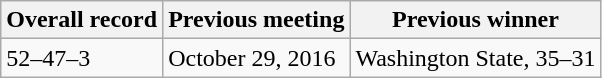<table class="wikitable">
<tr>
<th>Overall record</th>
<th>Previous meeting</th>
<th>Previous winner</th>
</tr>
<tr>
<td>52–47–3</td>
<td>October 29, 2016</td>
<td>Washington State, 35–31</td>
</tr>
</table>
